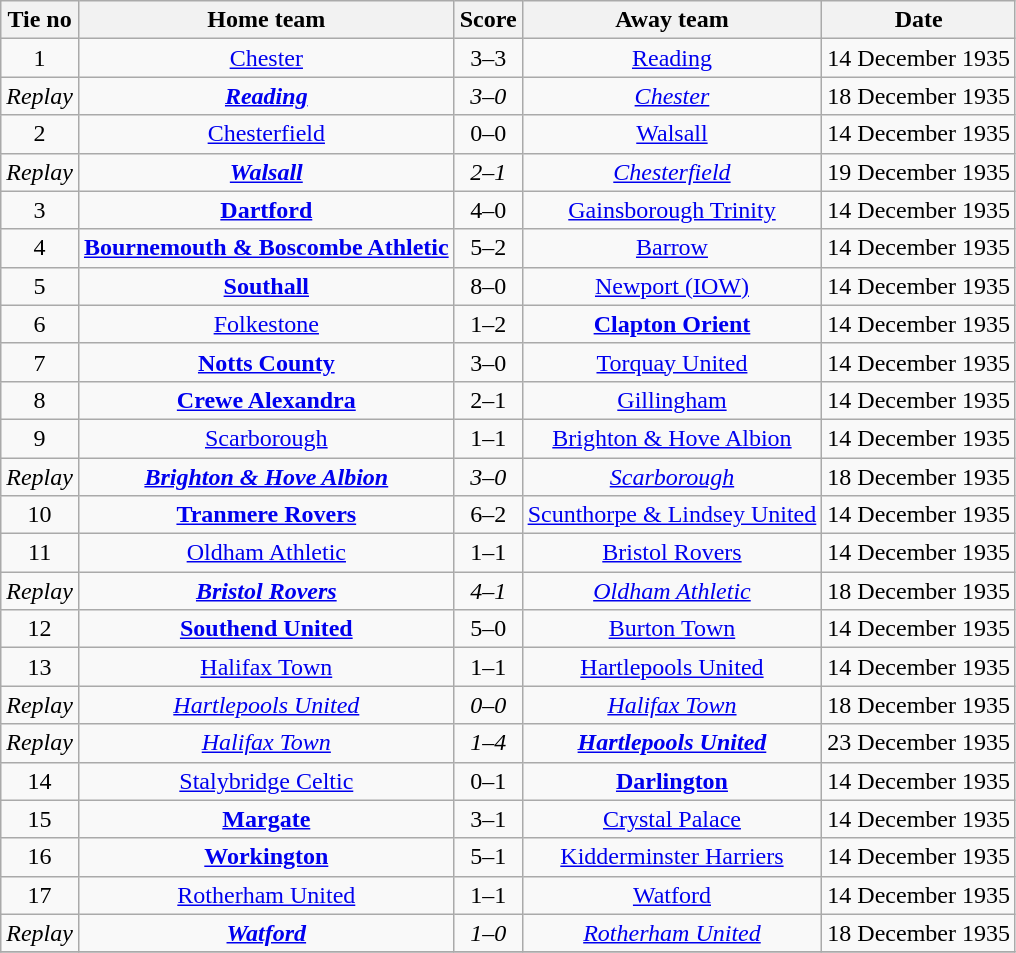<table class="wikitable" style="text-align: center">
<tr>
<th>Tie no</th>
<th>Home team</th>
<th>Score</th>
<th>Away team</th>
<th>Date</th>
</tr>
<tr>
<td>1</td>
<td><a href='#'>Chester</a></td>
<td>3–3</td>
<td><a href='#'>Reading</a></td>
<td>14 December 1935</td>
</tr>
<tr>
<td><em>Replay</em></td>
<td><strong><em><a href='#'>Reading</a></em></strong></td>
<td><em>3–0</em></td>
<td><em><a href='#'>Chester</a></em></td>
<td>18 December 1935</td>
</tr>
<tr>
<td>2</td>
<td><a href='#'>Chesterfield</a></td>
<td>0–0</td>
<td><a href='#'>Walsall</a></td>
<td>14 December 1935</td>
</tr>
<tr>
<td><em>Replay</em></td>
<td><strong><em><a href='#'>Walsall</a></em></strong></td>
<td><em>2–1</em></td>
<td><em><a href='#'>Chesterfield</a></em></td>
<td>19 December 1935</td>
</tr>
<tr>
<td>3</td>
<td><strong><a href='#'>Dartford</a></strong></td>
<td>4–0</td>
<td><a href='#'>Gainsborough Trinity</a></td>
<td>14 December 1935</td>
</tr>
<tr>
<td>4</td>
<td><strong><a href='#'>Bournemouth & Boscombe Athletic</a></strong></td>
<td>5–2</td>
<td><a href='#'>Barrow</a></td>
<td>14 December 1935</td>
</tr>
<tr>
<td>5</td>
<td><strong><a href='#'>Southall</a></strong></td>
<td>8–0</td>
<td><a href='#'>Newport (IOW)</a></td>
<td>14 December 1935</td>
</tr>
<tr>
<td>6</td>
<td><a href='#'>Folkestone</a></td>
<td>1–2</td>
<td><strong><a href='#'>Clapton Orient</a></strong></td>
<td>14 December 1935</td>
</tr>
<tr>
<td>7</td>
<td><strong><a href='#'>Notts County</a></strong></td>
<td>3–0</td>
<td><a href='#'>Torquay United</a></td>
<td>14 December 1935</td>
</tr>
<tr>
<td>8</td>
<td><strong><a href='#'>Crewe Alexandra</a></strong></td>
<td>2–1</td>
<td><a href='#'>Gillingham</a></td>
<td>14 December 1935</td>
</tr>
<tr>
<td>9</td>
<td><a href='#'>Scarborough</a></td>
<td>1–1</td>
<td><a href='#'>Brighton & Hove Albion</a></td>
<td>14 December 1935</td>
</tr>
<tr>
<td><em>Replay</em></td>
<td><strong><em><a href='#'>Brighton & Hove Albion</a></em></strong></td>
<td><em>3–0</em></td>
<td><em><a href='#'>Scarborough</a></em></td>
<td>18 December 1935</td>
</tr>
<tr>
<td>10</td>
<td><strong><a href='#'>Tranmere Rovers</a></strong></td>
<td>6–2</td>
<td><a href='#'>Scunthorpe & Lindsey United</a></td>
<td>14 December 1935</td>
</tr>
<tr>
<td>11</td>
<td><a href='#'>Oldham Athletic</a></td>
<td>1–1</td>
<td><a href='#'>Bristol Rovers</a></td>
<td>14 December 1935</td>
</tr>
<tr>
<td><em>Replay</em></td>
<td><strong><em><a href='#'>Bristol Rovers</a></em></strong></td>
<td><em>4–1</em></td>
<td><em><a href='#'>Oldham Athletic</a></em></td>
<td>18 December 1935</td>
</tr>
<tr>
<td>12</td>
<td><strong><a href='#'>Southend United</a></strong></td>
<td>5–0</td>
<td><a href='#'>Burton Town</a></td>
<td>14 December 1935</td>
</tr>
<tr>
<td>13</td>
<td><a href='#'>Halifax Town</a></td>
<td>1–1</td>
<td><a href='#'>Hartlepools United</a></td>
<td>14 December 1935</td>
</tr>
<tr>
<td><em>Replay</em></td>
<td><em><a href='#'>Hartlepools United</a></em></td>
<td><em>0–0</em></td>
<td><em><a href='#'>Halifax Town</a></em></td>
<td>18 December 1935</td>
</tr>
<tr>
<td><em>Replay</em></td>
<td><em><a href='#'>Halifax Town</a></em></td>
<td><em>1–4</em></td>
<td><strong><em><a href='#'>Hartlepools United</a></em></strong></td>
<td>23 December 1935</td>
</tr>
<tr>
<td>14</td>
<td><a href='#'>Stalybridge Celtic</a></td>
<td>0–1</td>
<td><strong><a href='#'>Darlington</a></strong></td>
<td>14 December 1935</td>
</tr>
<tr>
<td>15</td>
<td><strong><a href='#'>Margate</a></strong></td>
<td>3–1</td>
<td><a href='#'>Crystal Palace</a></td>
<td>14 December 1935</td>
</tr>
<tr>
<td>16</td>
<td><strong><a href='#'>Workington</a></strong></td>
<td>5–1</td>
<td><a href='#'>Kidderminster Harriers</a></td>
<td>14 December 1935</td>
</tr>
<tr>
<td>17</td>
<td><a href='#'>Rotherham United</a></td>
<td>1–1</td>
<td><a href='#'>Watford</a></td>
<td>14 December 1935</td>
</tr>
<tr>
<td><em>Replay</em></td>
<td><strong><em><a href='#'>Watford</a></em></strong></td>
<td><em>1–0</em></td>
<td><em><a href='#'>Rotherham United</a></em></td>
<td>18 December 1935</td>
</tr>
<tr>
</tr>
</table>
